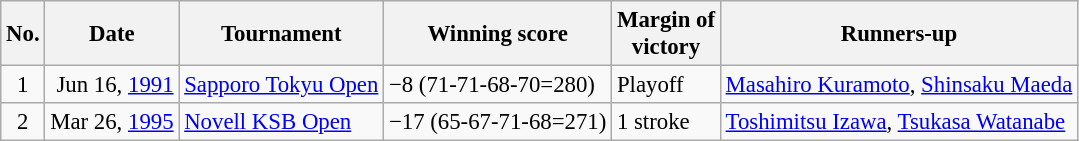<table class="wikitable" style="font-size:95%;">
<tr>
<th>No.</th>
<th>Date</th>
<th>Tournament</th>
<th>Winning score</th>
<th>Margin of<br>victory</th>
<th>Runners-up</th>
</tr>
<tr>
<td align=center>1</td>
<td align=right>Jun 16, <a href='#'>1991</a></td>
<td><a href='#'>Sapporo Tokyu Open</a></td>
<td>−8 (71-71-68-70=280)</td>
<td>Playoff</td>
<td> <a href='#'>Masahiro Kuramoto</a>,  <a href='#'>Shinsaku Maeda</a></td>
</tr>
<tr>
<td align=center>2</td>
<td align=right>Mar 26, <a href='#'>1995</a></td>
<td><a href='#'>Novell KSB Open</a></td>
<td>−17 (65-67-71-68=271)</td>
<td>1 stroke</td>
<td> <a href='#'>Toshimitsu Izawa</a>,  <a href='#'>Tsukasa Watanabe</a></td>
</tr>
</table>
